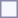<table style="border:1px solid #8888aa; background-color:#f7f8ff; padding:5px; font-size:95%; margin: 0px 12px 12px 0px;">
</table>
